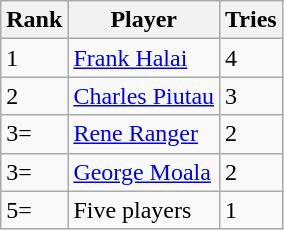<table class="wikitable">
<tr>
<th scope="col">Rank</th>
<th scope="col">Player</th>
<th scope="col">Tries</th>
</tr>
<tr>
<td>1</td>
<td> <a href='#'>Frank Halai</a></td>
<td>4</td>
</tr>
<tr>
<td>2</td>
<td> <a href='#'>Charles Piutau</a></td>
<td>3</td>
</tr>
<tr>
<td>3=</td>
<td> <a href='#'>Rene Ranger</a></td>
<td>2</td>
</tr>
<tr>
<td>3=</td>
<td> <a href='#'>George Moala</a></td>
<td>2</td>
</tr>
<tr>
<td>5=</td>
<td>Five players</td>
<td>1</td>
</tr>
</table>
